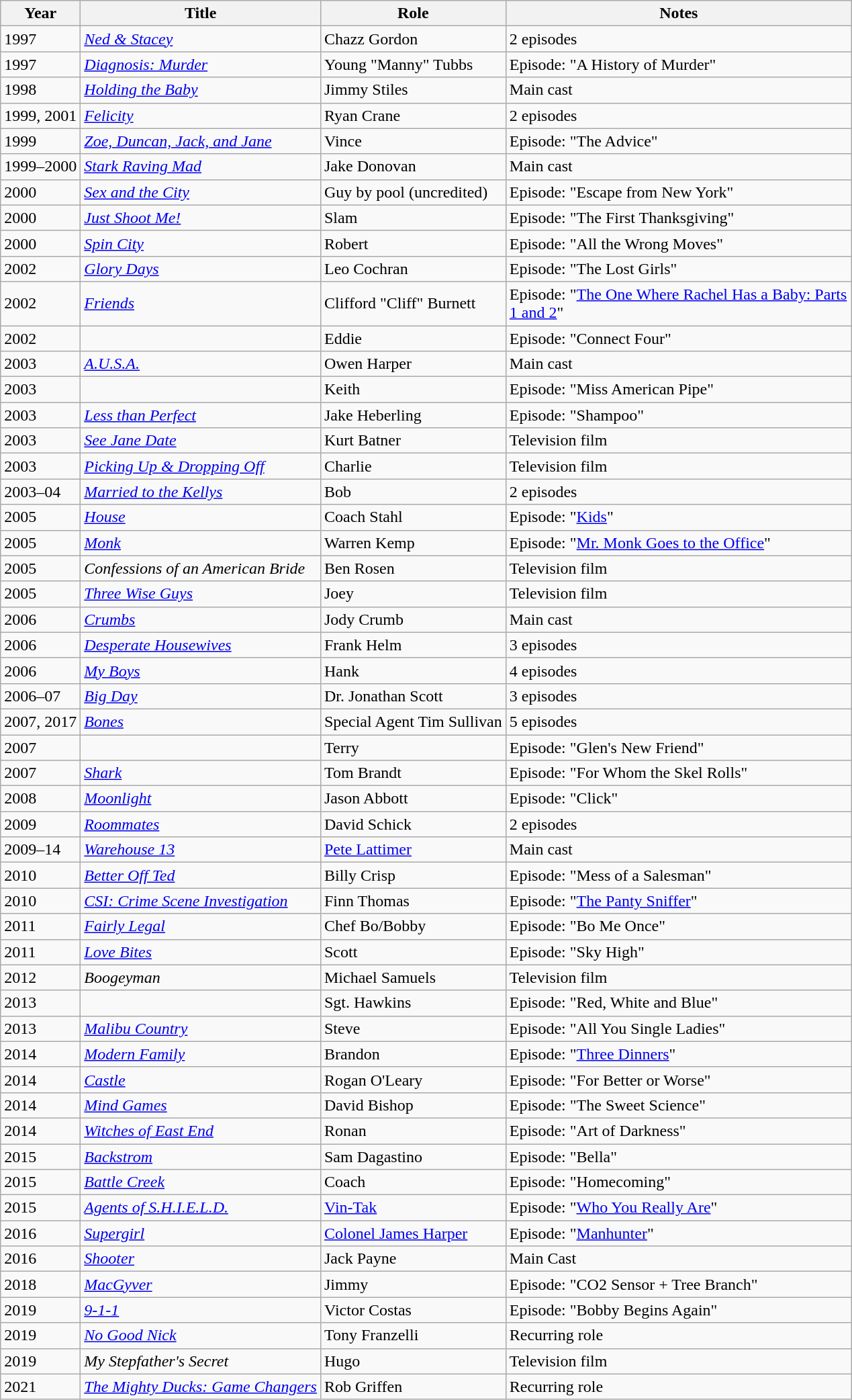<table class="wikitable sortable">
<tr>
<th>Year</th>
<th>Title</th>
<th>Role</th>
<th class="unsortable" style="width:21em;">Notes</th>
</tr>
<tr>
<td>1997</td>
<td><em><a href='#'>Ned & Stacey</a></em></td>
<td>Chazz Gordon</td>
<td>2 episodes</td>
</tr>
<tr>
<td>1997</td>
<td><em><a href='#'>Diagnosis: Murder</a></em></td>
<td>Young "Manny" Tubbs</td>
<td>Episode: "A History of Murder"</td>
</tr>
<tr>
<td>1998</td>
<td><em><a href='#'>Holding the Baby</a></em></td>
<td>Jimmy Stiles</td>
<td>Main cast</td>
</tr>
<tr>
<td>1999, 2001</td>
<td><em><a href='#'>Felicity</a></em></td>
<td>Ryan Crane</td>
<td>2 episodes</td>
</tr>
<tr>
<td>1999</td>
<td><em><a href='#'>Zoe, Duncan, Jack, and Jane</a></em></td>
<td>Vince</td>
<td>Episode: "The Advice"</td>
</tr>
<tr>
<td>1999–2000</td>
<td><em><a href='#'>Stark Raving Mad</a></em></td>
<td>Jake Donovan</td>
<td>Main cast</td>
</tr>
<tr>
<td>2000</td>
<td><em><a href='#'>Sex and the City</a></em></td>
<td>Guy by pool (uncredited)</td>
<td>Episode: "Escape from New York"</td>
</tr>
<tr>
<td>2000</td>
<td><em><a href='#'>Just Shoot Me!</a></em></td>
<td>Slam</td>
<td>Episode: "The First Thanksgiving"</td>
</tr>
<tr>
<td>2000</td>
<td><em><a href='#'>Spin City</a></em></td>
<td>Robert</td>
<td>Episode: "All the Wrong Moves"</td>
</tr>
<tr>
<td>2002</td>
<td><em><a href='#'>Glory Days</a></em></td>
<td>Leo Cochran</td>
<td>Episode: "The Lost Girls"</td>
</tr>
<tr>
<td>2002</td>
<td><em><a href='#'>Friends</a></em></td>
<td>Clifford "Cliff" Burnett</td>
<td>Episode: "<a href='#'>The One Where Rachel Has a Baby: Parts 1 and 2</a>"</td>
</tr>
<tr>
<td>2002</td>
<td><em></em></td>
<td>Eddie</td>
<td>Episode: "Connect Four"</td>
</tr>
<tr>
<td>2003</td>
<td><em><a href='#'>A.U.S.A.</a></em></td>
<td>Owen Harper</td>
<td>Main cast</td>
</tr>
<tr>
<td>2003</td>
<td><em></em></td>
<td>Keith</td>
<td>Episode: "Miss American Pipe"</td>
</tr>
<tr>
<td>2003</td>
<td><em><a href='#'>Less than Perfect</a></em></td>
<td>Jake Heberling</td>
<td>Episode: "Shampoo"</td>
</tr>
<tr>
<td>2003</td>
<td><em><a href='#'>See Jane Date</a></em></td>
<td>Kurt Batner</td>
<td>Television film</td>
</tr>
<tr>
<td>2003</td>
<td><em><a href='#'>Picking Up & Dropping Off</a></em></td>
<td>Charlie</td>
<td>Television film</td>
</tr>
<tr>
<td>2003–04</td>
<td><em><a href='#'>Married to the Kellys</a></em></td>
<td>Bob</td>
<td>2 episodes</td>
</tr>
<tr>
<td>2005</td>
<td><em><a href='#'>House</a></em></td>
<td>Coach Stahl</td>
<td>Episode: "<a href='#'>Kids</a>"</td>
</tr>
<tr>
<td>2005</td>
<td><em><a href='#'>Monk</a></em></td>
<td>Warren Kemp</td>
<td>Episode: "<a href='#'>Mr. Monk Goes to the Office</a>"</td>
</tr>
<tr>
<td>2005</td>
<td><em>Confessions of an American Bride</em></td>
<td>Ben Rosen</td>
<td>Television film</td>
</tr>
<tr>
<td>2005</td>
<td><em><a href='#'>Three Wise Guys</a></em></td>
<td>Joey</td>
<td>Television film</td>
</tr>
<tr>
<td>2006</td>
<td><em><a href='#'>Crumbs</a></em></td>
<td>Jody Crumb</td>
<td>Main cast</td>
</tr>
<tr>
<td>2006</td>
<td><em><a href='#'>Desperate Housewives</a></em></td>
<td>Frank Helm</td>
<td>3 episodes</td>
</tr>
<tr>
<td>2006</td>
<td><em><a href='#'>My Boys</a></em></td>
<td>Hank</td>
<td>4 episodes</td>
</tr>
<tr>
<td>2006–07</td>
<td><em><a href='#'>Big Day</a></em></td>
<td>Dr. Jonathan Scott</td>
<td>3 episodes</td>
</tr>
<tr>
<td>2007, 2017</td>
<td><em><a href='#'>Bones</a></em></td>
<td>Special Agent Tim Sullivan</td>
<td>5 episodes</td>
</tr>
<tr>
<td>2007</td>
<td><em></em></td>
<td>Terry</td>
<td>Episode: "Glen's New Friend"</td>
</tr>
<tr>
<td>2007</td>
<td><em><a href='#'>Shark</a></em></td>
<td>Tom Brandt</td>
<td>Episode: "For Whom the Skel Rolls"</td>
</tr>
<tr>
<td>2008</td>
<td><em><a href='#'>Moonlight</a></em></td>
<td>Jason Abbott</td>
<td>Episode: "Click"</td>
</tr>
<tr>
<td>2009</td>
<td><em><a href='#'>Roommates</a></em></td>
<td>David Schick</td>
<td>2 episodes</td>
</tr>
<tr>
<td>2009–14</td>
<td><em><a href='#'>Warehouse 13</a></em></td>
<td><a href='#'>Pete Lattimer</a></td>
<td>Main cast</td>
</tr>
<tr>
<td>2010</td>
<td><em><a href='#'>Better Off Ted</a></em></td>
<td>Billy Crisp</td>
<td>Episode: "Mess of a Salesman"</td>
</tr>
<tr>
<td>2010</td>
<td><em><a href='#'>CSI: Crime Scene Investigation</a></em></td>
<td>Finn Thomas</td>
<td>Episode: "<a href='#'>The Panty Sniffer</a>"</td>
</tr>
<tr>
<td>2011</td>
<td><em><a href='#'>Fairly Legal</a></em></td>
<td>Chef Bo/Bobby</td>
<td>Episode: "Bo Me Once"</td>
</tr>
<tr>
<td>2011</td>
<td><em><a href='#'>Love Bites</a></em></td>
<td>Scott</td>
<td>Episode: "Sky High"</td>
</tr>
<tr>
<td>2012</td>
<td><em>Boogeyman</em></td>
<td>Michael Samuels</td>
<td>Television film</td>
</tr>
<tr>
<td>2013</td>
<td><em></em></td>
<td>Sgt. Hawkins</td>
<td>Episode: "Red, White and Blue"</td>
</tr>
<tr>
<td>2013</td>
<td><em><a href='#'>Malibu Country</a></em></td>
<td>Steve</td>
<td>Episode: "All You Single Ladies"</td>
</tr>
<tr>
<td>2014</td>
<td><em><a href='#'>Modern Family</a></em></td>
<td>Brandon</td>
<td>Episode: "<a href='#'>Three Dinners</a>"</td>
</tr>
<tr>
<td>2014</td>
<td><em><a href='#'>Castle</a></em></td>
<td>Rogan O'Leary</td>
<td>Episode: "For Better or Worse"</td>
</tr>
<tr>
<td>2014</td>
<td><em><a href='#'>Mind Games</a></em></td>
<td>David Bishop</td>
<td>Episode: "The Sweet Science"</td>
</tr>
<tr>
<td>2014</td>
<td><em><a href='#'>Witches of East End</a></em></td>
<td>Ronan</td>
<td>Episode: "Art of Darkness"</td>
</tr>
<tr>
<td>2015</td>
<td><em><a href='#'>Backstrom</a></em></td>
<td>Sam Dagastino</td>
<td>Episode: "Bella"</td>
</tr>
<tr>
<td>2015</td>
<td><em><a href='#'>Battle Creek</a></em></td>
<td>Coach</td>
<td>Episode: "Homecoming"</td>
</tr>
<tr>
<td>2015</td>
<td><em><a href='#'>Agents of S.H.I.E.L.D.</a></em></td>
<td><a href='#'>Vin-Tak</a></td>
<td>Episode: "<a href='#'>Who You Really Are</a>"</td>
</tr>
<tr>
<td>2016</td>
<td><em><a href='#'>Supergirl</a></em></td>
<td><a href='#'>Colonel James Harper</a></td>
<td>Episode: "<a href='#'>Manhunter</a>"</td>
</tr>
<tr>
<td>2016</td>
<td><em><a href='#'>Shooter</a></em></td>
<td>Jack Payne</td>
<td>Main Cast</td>
</tr>
<tr>
<td>2018</td>
<td><em><a href='#'>MacGyver</a></em></td>
<td>Jimmy</td>
<td>Episode: "CO2 Sensor + Tree Branch"</td>
</tr>
<tr>
<td>2019</td>
<td><em><a href='#'>9-1-1</a></em></td>
<td>Victor Costas</td>
<td>Episode: "Bobby Begins Again"</td>
</tr>
<tr>
<td>2019</td>
<td><em><a href='#'>No Good Nick</a></em></td>
<td>Tony Franzelli</td>
<td>Recurring role</td>
</tr>
<tr>
<td>2019</td>
<td><em>My Stepfather's Secret</em></td>
<td>Hugo</td>
<td>Television film</td>
</tr>
<tr>
<td>2021</td>
<td><em><a href='#'>The Mighty Ducks: Game Changers</a></em></td>
<td>Rob Griffen</td>
<td>Recurring role</td>
</tr>
</table>
